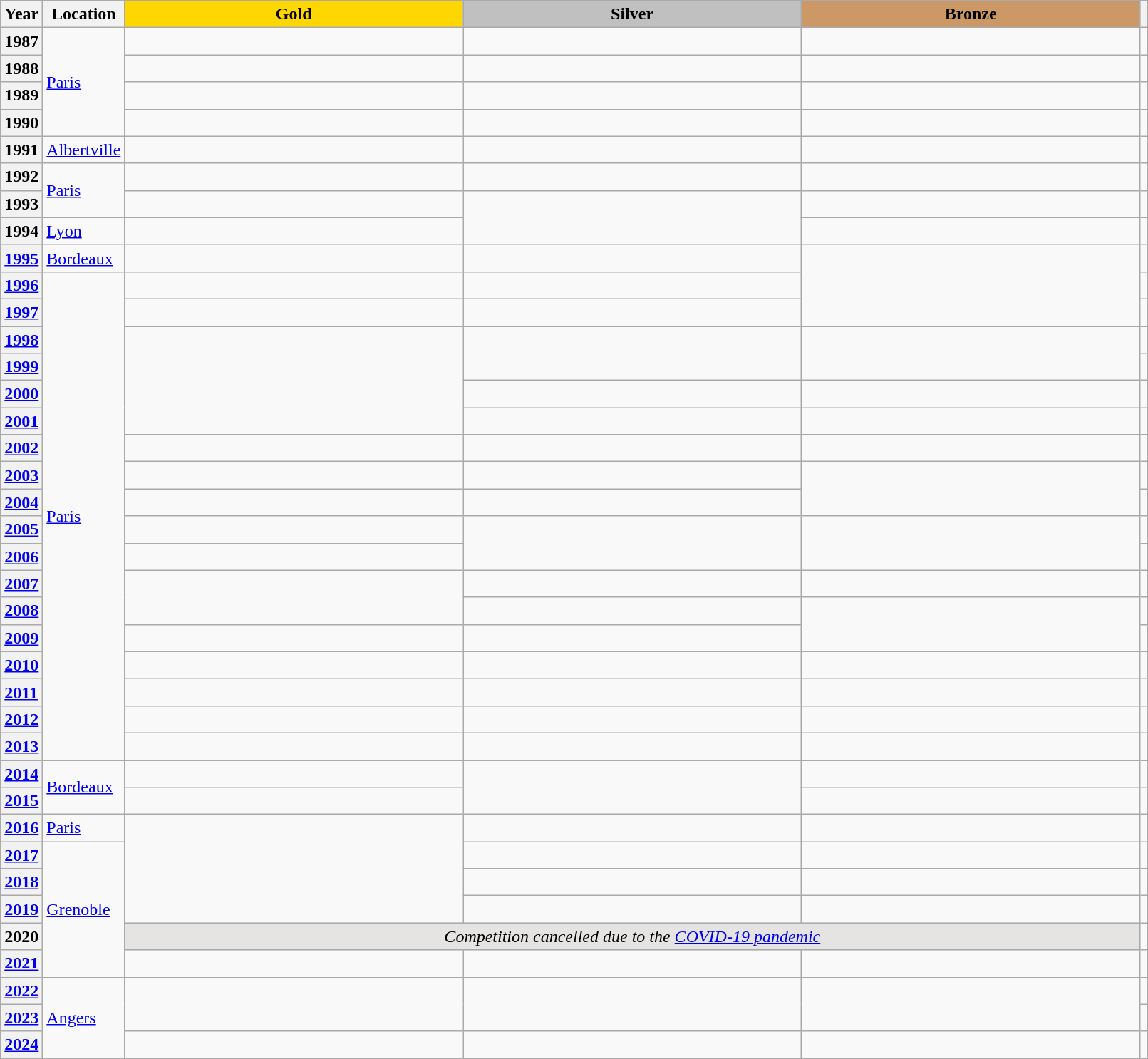<table class="wikitable unsortable" style="text-align:left; width:85%">
<tr>
<th scope="col" style="text-align:center">Year</th>
<th scope="col" style="text-align:center">Location</th>
<th scope="col" style="text-align:center; width:30%; background:gold">Gold</th>
<th scope="col" style="text-align:center; width:30%; background:silver">Silver</th>
<th scope="col" style="text-align:center; width:30%; background:#c96">Bronze</th>
<th scope="col" style="text-align:center"></th>
</tr>
<tr>
<th scope="row" style="text-align:left">1987</th>
<td rowspan="4"><a href='#'>Paris</a></td>
<td></td>
<td></td>
<td></td>
<td></td>
</tr>
<tr>
<th scope="row" style="text-align:left">1988</th>
<td></td>
<td></td>
<td></td>
<td></td>
</tr>
<tr>
<th scope="row" style="text-align:left">1989</th>
<td></td>
<td></td>
<td></td>
<td></td>
</tr>
<tr>
<th scope="row" style="text-align:left">1990</th>
<td></td>
<td></td>
<td></td>
<td></td>
</tr>
<tr>
<th scope="row" style="text-align:left">1991</th>
<td><a href='#'>Albertville</a></td>
<td></td>
<td></td>
<td></td>
<td></td>
</tr>
<tr>
<th scope="row" style="text-align:left">1992</th>
<td rowspan="2"><a href='#'>Paris</a></td>
<td></td>
<td></td>
<td></td>
<td></td>
</tr>
<tr>
<th scope="row" style="text-align:left">1993</th>
<td></td>
<td rowspan="2"></td>
<td></td>
<td></td>
</tr>
<tr>
<th scope="row" style="text-align:left">1994</th>
<td><a href='#'>Lyon</a></td>
<td></td>
<td></td>
<td></td>
</tr>
<tr>
<th scope="row" style="text-align:left"><a href='#'>1995</a></th>
<td><a href='#'>Bordeaux</a></td>
<td></td>
<td></td>
<td rowspan="3"></td>
<td></td>
</tr>
<tr>
<th scope="row" style="text-align:left"><a href='#'>1996</a></th>
<td rowspan="18"><a href='#'>Paris</a></td>
<td></td>
<td></td>
<td></td>
</tr>
<tr>
<th scope="row" style="text-align:left"><a href='#'>1997</a></th>
<td></td>
<td></td>
<td></td>
</tr>
<tr>
<th scope="row" style="text-align:left"><a href='#'>1998</a></th>
<td rowspan="4"></td>
<td rowspan="2"></td>
<td rowspan="2"></td>
<td></td>
</tr>
<tr>
<th scope="row" style="text-align:left"><a href='#'>1999</a></th>
<td></td>
</tr>
<tr>
<th scope="row" style="text-align:left"><a href='#'>2000</a></th>
<td></td>
<td></td>
<td></td>
</tr>
<tr>
<th scope="row" style="text-align:left"><a href='#'>2001</a></th>
<td></td>
<td></td>
<td></td>
</tr>
<tr>
<th scope="row" style="text-align:left"><a href='#'>2002</a></th>
<td></td>
<td></td>
<td></td>
<td></td>
</tr>
<tr>
<th scope="row" style="text-align:left"><a href='#'>2003</a></th>
<td></td>
<td></td>
<td rowspan="2"></td>
<td></td>
</tr>
<tr>
<th scope="row" style="text-align:left"><a href='#'>2004</a></th>
<td></td>
<td></td>
<td></td>
</tr>
<tr>
<th scope="row" style="text-align:left"><a href='#'>2005</a></th>
<td></td>
<td rowspan="2"></td>
<td rowspan="2"></td>
<td></td>
</tr>
<tr>
<th scope="row" style="text-align:left"><a href='#'>2006</a></th>
<td></td>
<td></td>
</tr>
<tr>
<th scope="row" style="text-align:left"><a href='#'>2007</a></th>
<td rowspan="2"></td>
<td></td>
<td></td>
<td></td>
</tr>
<tr>
<th scope="row" style="text-align:left"><a href='#'>2008</a></th>
<td></td>
<td rowspan="2"></td>
<td></td>
</tr>
<tr>
<th scope="row" style="text-align:left"><a href='#'>2009</a></th>
<td></td>
<td></td>
<td></td>
</tr>
<tr>
<th scope="row" style="text-align:left"><a href='#'>2010</a></th>
<td></td>
<td></td>
<td></td>
<td></td>
</tr>
<tr>
<th scope="row" style="text-align:left"><a href='#'>2011</a></th>
<td></td>
<td></td>
<td></td>
<td></td>
</tr>
<tr>
<th scope="row" style="text-align:left"><a href='#'>2012</a></th>
<td></td>
<td></td>
<td></td>
<td></td>
</tr>
<tr>
<th scope="row" style="text-align:left"><a href='#'>2013</a></th>
<td></td>
<td></td>
<td></td>
<td></td>
</tr>
<tr>
<th scope="row" style="text-align:left"><a href='#'>2014</a></th>
<td rowspan="2"><a href='#'>Bordeaux</a></td>
<td></td>
<td rowspan="2"></td>
<td></td>
<td></td>
</tr>
<tr>
<th scope="row" style="text-align:left"><a href='#'>2015</a></th>
<td></td>
<td></td>
<td></td>
</tr>
<tr>
<th scope="row" style="text-align:left"><a href='#'>2016</a></th>
<td><a href='#'>Paris</a></td>
<td rowspan="4"></td>
<td></td>
<td></td>
<td></td>
</tr>
<tr>
<th scope="row" style="text-align:left"><a href='#'>2017</a></th>
<td rowspan="5"><a href='#'>Grenoble</a></td>
<td></td>
<td></td>
<td></td>
</tr>
<tr>
<th scope="row" style="text-align:left"><a href='#'>2018</a></th>
<td></td>
<td></td>
<td></td>
</tr>
<tr>
<th scope="row" style="text-align:left"><a href='#'>2019</a></th>
<td></td>
<td></td>
<td></td>
</tr>
<tr>
<th scope="row" style="text-align:left">2020</th>
<td colspan="3" bgcolor="e5e4e2" align="center"><em>Competition cancelled due to the <a href='#'>COVID-19 pandemic</a></em></td>
<td></td>
</tr>
<tr>
<th scope="row" style="text-align:left"><a href='#'>2021</a></th>
<td></td>
<td></td>
<td></td>
<td></td>
</tr>
<tr>
<th scope="row" style="text-align:left"><a href='#'>2022</a></th>
<td rowspan="3"><a href='#'>Angers</a></td>
<td rowspan="2"></td>
<td rowspan="2"></td>
<td rowspan="2"></td>
<td></td>
</tr>
<tr>
<th scope="row" style="text-align:left"><a href='#'>2023</a></th>
<td></td>
</tr>
<tr>
<th scope="row" style="text-align:left"><a href='#'>2024</a></th>
<td></td>
<td></td>
<td></td>
<td></td>
</tr>
</table>
